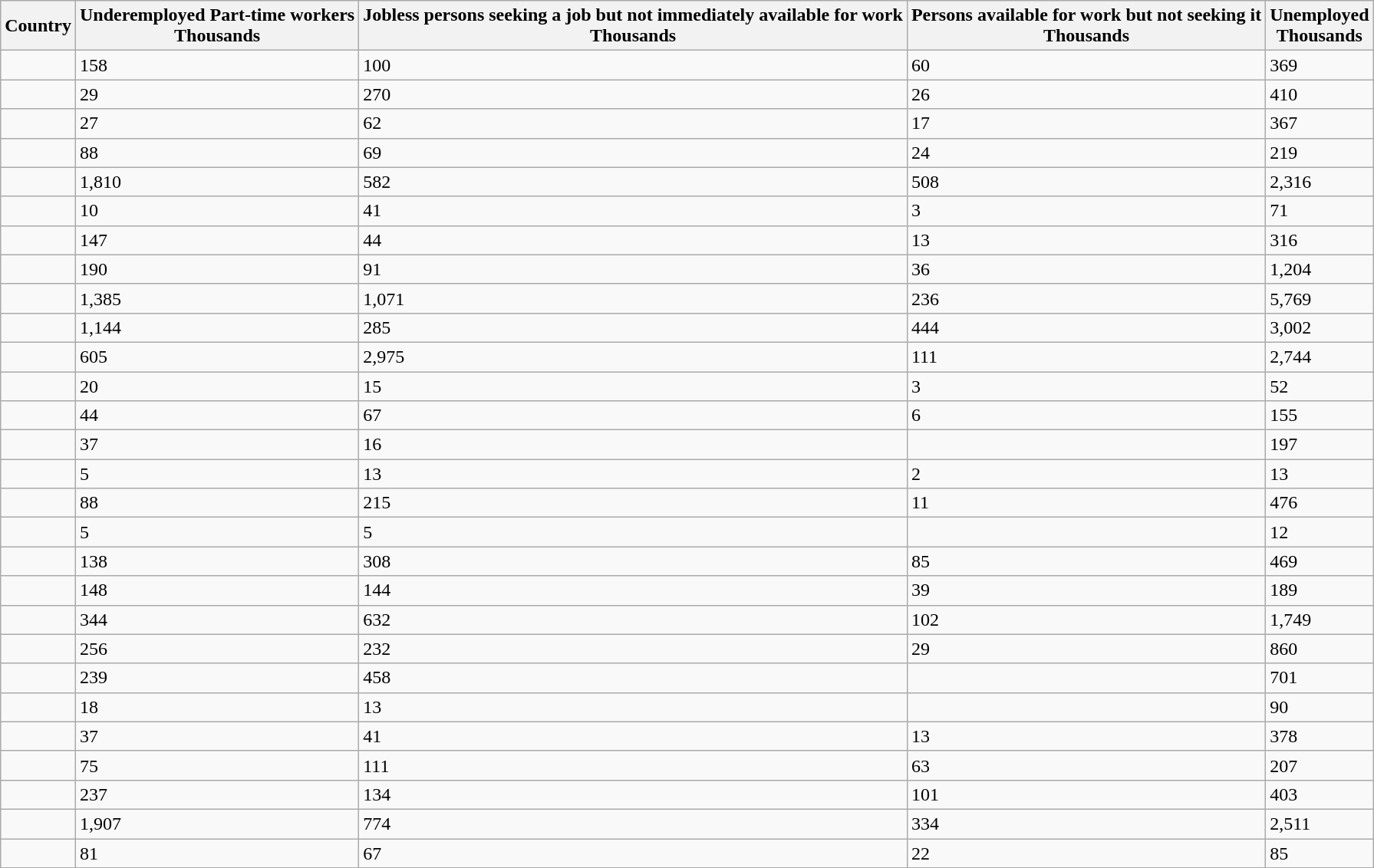<table class="sortable wikitable">
<tr>
<th><strong>Country</strong></th>
<th><strong>Underemployed Part-time workers<br>Thousands</strong></th>
<th><strong>Jobless persons seeking a job but not immediately available for work <br> Thousands</strong></th>
<th><strong>Persons available for work but not seeking it <br>Thousands</strong></th>
<th><strong>Unemployed<br>Thousands</strong></th>
</tr>
<tr>
<td></td>
<td>158</td>
<td>100</td>
<td>60</td>
<td>369</td>
</tr>
<tr>
<td></td>
<td>29</td>
<td>270</td>
<td>26</td>
<td>410</td>
</tr>
<tr>
<td></td>
<td>27</td>
<td>62</td>
<td>17</td>
<td>367</td>
</tr>
<tr>
<td></td>
<td>88</td>
<td>69</td>
<td>24</td>
<td>219</td>
</tr>
<tr>
<td></td>
<td>1,810</td>
<td>582</td>
<td>508</td>
<td>2,316</td>
</tr>
<tr>
<td></td>
<td>10</td>
<td>41</td>
<td>3</td>
<td>71</td>
</tr>
<tr>
<td></td>
<td>147</td>
<td>44</td>
<td>13</td>
<td>316</td>
</tr>
<tr>
<td></td>
<td>190</td>
<td>91</td>
<td>36</td>
<td>1,204</td>
</tr>
<tr>
<td></td>
<td>1,385</td>
<td>1,071</td>
<td>236</td>
<td>5,769</td>
</tr>
<tr>
<td></td>
<td>1,144</td>
<td>285</td>
<td>444</td>
<td>3,002</td>
</tr>
<tr>
<td></td>
<td>605</td>
<td>2,975</td>
<td>111</td>
<td>2,744</td>
</tr>
<tr>
<td></td>
<td>20</td>
<td>15</td>
<td>3</td>
<td>52</td>
</tr>
<tr>
<td></td>
<td>44</td>
<td>67</td>
<td>6</td>
<td>155</td>
</tr>
<tr>
<td></td>
<td>37</td>
<td>16</td>
<td></td>
<td>197</td>
</tr>
<tr>
<td></td>
<td>5</td>
<td>13</td>
<td>2</td>
<td>13</td>
</tr>
<tr>
<td></td>
<td>88</td>
<td>215</td>
<td>11</td>
<td>476</td>
</tr>
<tr>
<td></td>
<td>5</td>
<td>5</td>
<td></td>
<td>12</td>
</tr>
<tr>
<td></td>
<td>138</td>
<td>308</td>
<td>85</td>
<td>469</td>
</tr>
<tr>
<td></td>
<td>148</td>
<td>144</td>
<td>39</td>
<td>189</td>
</tr>
<tr>
<td></td>
<td>344</td>
<td>632</td>
<td>102</td>
<td>1,749</td>
</tr>
<tr>
<td></td>
<td>256</td>
<td>232</td>
<td>29</td>
<td>860</td>
</tr>
<tr>
<td></td>
<td>239</td>
<td>458</td>
<td></td>
<td>701</td>
</tr>
<tr>
<td></td>
<td>18</td>
<td>13</td>
<td></td>
<td>90</td>
</tr>
<tr>
<td></td>
<td>37</td>
<td>41</td>
<td>13</td>
<td>378</td>
</tr>
<tr>
<td></td>
<td>75</td>
<td>111</td>
<td>63</td>
<td>207</td>
</tr>
<tr>
<td></td>
<td>237</td>
<td>134</td>
<td>101</td>
<td>403</td>
</tr>
<tr>
<td></td>
<td>1,907</td>
<td>774</td>
<td>334</td>
<td>2,511</td>
</tr>
<tr>
<td></td>
<td>81</td>
<td>67</td>
<td>22</td>
<td>85</td>
</tr>
<tr>
</tr>
</table>
